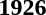<table>
<tr>
<td><strong>1926</strong><br></td>
</tr>
</table>
